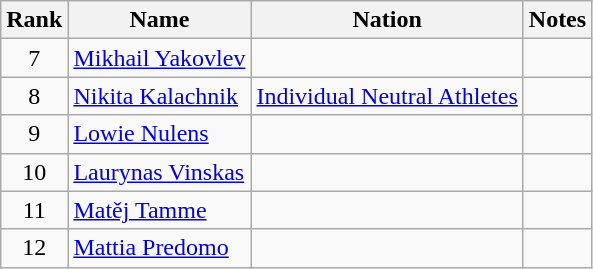<table class="wikitable sortable" style="text-align:center">
<tr>
<th>Rank</th>
<th>Name</th>
<th>Nation</th>
<th>Notes</th>
</tr>
<tr>
<td>7</td>
<td align=left><a href='#'>Mikhail Yakovlev</a></td>
<td align=left></td>
<td></td>
</tr>
<tr>
<td>8</td>
<td align=left><a href='#'>Nikita Kalachnik</a></td>
<td align=left><a href='#'>Individual Neutral Athletes</a></td>
<td></td>
</tr>
<tr>
<td>9</td>
<td align=left><a href='#'>Lowie Nulens</a></td>
<td align=left></td>
<td></td>
</tr>
<tr>
<td>10</td>
<td align=left><a href='#'>Laurynas Vinskas</a></td>
<td align=left></td>
<td></td>
</tr>
<tr>
<td>11</td>
<td align=left><a href='#'>Matěj Tamme</a></td>
<td align=left></td>
<td></td>
</tr>
<tr>
<td>12</td>
<td align=left><a href='#'>Mattia Predomo</a></td>
<td align=left></td>
<td></td>
</tr>
</table>
